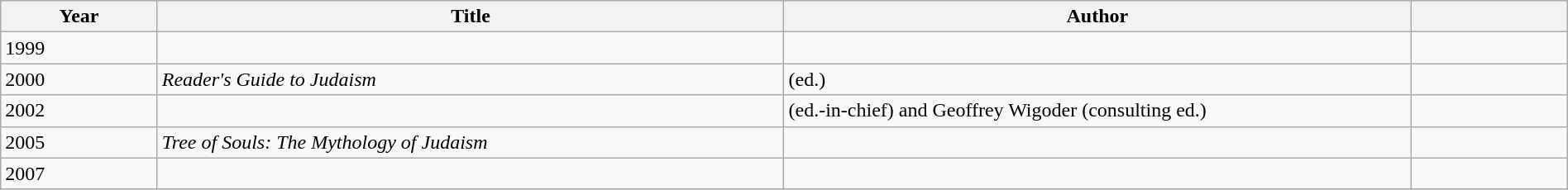<table class="wikitable sortable" style="width:100%">
<tr>
<th scope="col" style="width:10%">Year</th>
<th scope="col" style="width:40%">Title</th>
<th scope="col" style="width:40%">Author</th>
<th scope="col" style="width:10%"></th>
</tr>
<tr>
<td>1999</td>
<td><em></em></td>
<td></td>
<td></td>
</tr>
<tr>
<td>2000</td>
<td><em>Reader's Guide to Judaism</em></td>
<td> (ed.)</td>
<td></td>
</tr>
<tr>
<td>2002</td>
<td><em></em></td>
<td> (ed.-in-chief) and Geoffrey Wigoder (consulting ed.)</td>
<td></td>
</tr>
<tr>
<td>2005</td>
<td><em>Tree of Souls: The Mythology of Judaism</em></td>
<td></td>
<td></td>
</tr>
<tr>
<td>2007</td>
<td><em></em></td>
<td></td>
<td></td>
</tr>
</table>
